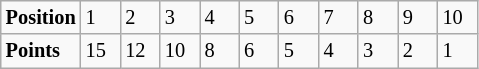<table class="wikitable" style="font-size: 85%;">
<tr>
<td><strong>Position</strong></td>
<td width=20>1</td>
<td width=20>2</td>
<td width=20>3</td>
<td width=20>4</td>
<td width=20>5</td>
<td width=20>6</td>
<td width=20>7</td>
<td width=20>8</td>
<td width=20>9</td>
<td width=20>10</td>
</tr>
<tr>
<td><strong>Points</strong></td>
<td>15</td>
<td>12</td>
<td>10</td>
<td>8</td>
<td>6</td>
<td>5</td>
<td>4</td>
<td>3</td>
<td>2</td>
<td>1</td>
</tr>
</table>
